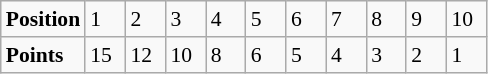<table class="wikitable" style="font-size: 90%;">
<tr>
<td><strong>Position</strong></td>
<td width=20>1</td>
<td width=20>2</td>
<td width=20>3</td>
<td width=20>4</td>
<td width=20>5</td>
<td width=20>6</td>
<td width=20>7</td>
<td width=20>8</td>
<td width=20>9</td>
<td width=20>10</td>
</tr>
<tr>
<td><strong>Points</strong></td>
<td>15</td>
<td>12</td>
<td>10</td>
<td>8</td>
<td>6</td>
<td>5</td>
<td>4</td>
<td>3</td>
<td>2</td>
<td>1</td>
</tr>
</table>
